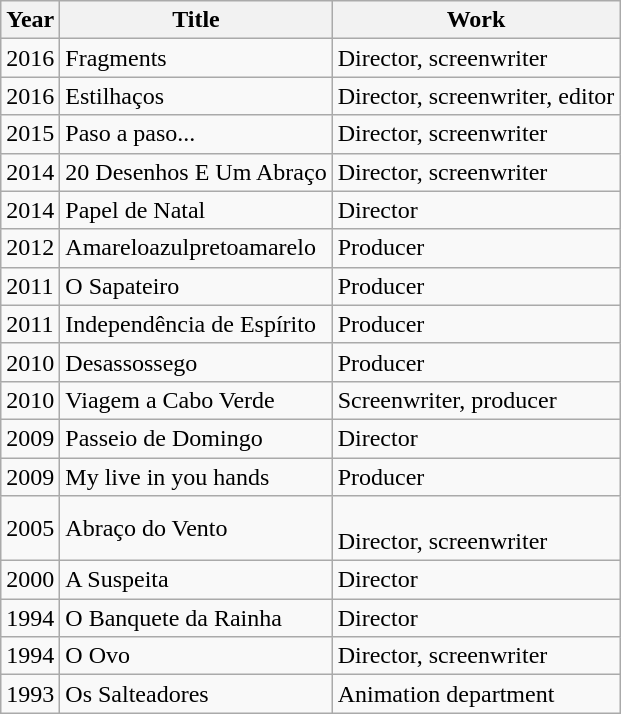<table class="wikitable">
<tr>
<th>Year</th>
<th>Title</th>
<th>Work</th>
</tr>
<tr>
<td>2016</td>
<td>Fragments</td>
<td>Director, screenwriter</td>
</tr>
<tr>
<td>2016</td>
<td>Estilhaços</td>
<td>Director, screenwriter, editor</td>
</tr>
<tr>
<td>2015</td>
<td>Paso a paso...</td>
<td>Director, screenwriter</td>
</tr>
<tr>
<td>2014</td>
<td>20 Desenhos E Um Abraço</td>
<td>Director, screenwriter</td>
</tr>
<tr>
<td>2014</td>
<td>Papel de Natal</td>
<td>Director</td>
</tr>
<tr>
<td>2012</td>
<td>Amareloazulpretoamarelo</td>
<td>Producer</td>
</tr>
<tr>
<td>2011</td>
<td>O Sapateiro</td>
<td>Producer</td>
</tr>
<tr>
<td>2011</td>
<td>Independência de Espírito</td>
<td>Producer</td>
</tr>
<tr>
<td>2010</td>
<td>Desassossego</td>
<td>Producer</td>
</tr>
<tr>
<td>2010</td>
<td>Viagem a Cabo Verde</td>
<td>Screenwriter, producer</td>
</tr>
<tr>
<td>2009</td>
<td>Passeio de Domingo</td>
<td>Director</td>
</tr>
<tr>
<td>2009</td>
<td>My live in you hands</td>
<td>Producer</td>
</tr>
<tr>
<td>2005</td>
<td>Abraço do Vento</td>
<td><br>Director, screenwriter</td>
</tr>
<tr>
<td>2000</td>
<td>A Suspeita</td>
<td>Director</td>
</tr>
<tr>
<td>1994</td>
<td>O Banquete da Rainha</td>
<td>Director</td>
</tr>
<tr>
<td>1994</td>
<td>O Ovo</td>
<td>Director, screenwriter</td>
</tr>
<tr>
<td>1993</td>
<td>Os Salteadores</td>
<td>Animation department</td>
</tr>
</table>
